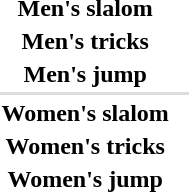<table>
<tr>
<th scope="row">Men's slalom</th>
<td></td>
<td></td>
<td></td>
</tr>
<tr>
<th scope="row">Men's tricks</th>
<td></td>
<td></td>
<td></td>
</tr>
<tr>
<th scope="row">Men's jump</th>
<td></td>
<td></td>
<td></td>
</tr>
<tr bgcolor=#DDDDDD>
<td colspan=4></td>
</tr>
<tr>
<th scope="row">Women's slalom</th>
<td></td>
<td></td>
<td></td>
</tr>
<tr>
<th scope="row">Women's tricks</th>
<td></td>
<td></td>
<td></td>
</tr>
<tr>
<th scope="row">Women's jump</th>
<td></td>
<td></td>
<td></td>
</tr>
</table>
